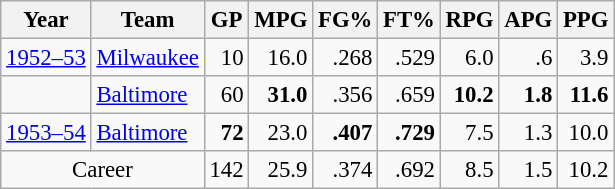<table class="wikitable sortable" style="font-size:95%; text-align:right;">
<tr>
<th>Year</th>
<th>Team</th>
<th>GP</th>
<th>MPG</th>
<th>FG%</th>
<th>FT%</th>
<th>RPG</th>
<th>APG</th>
<th>PPG</th>
</tr>
<tr>
<td style="text-align:left;"><a href='#'>1952–53</a></td>
<td style="text-align:left;"><a href='#'>Milwaukee</a></td>
<td>10</td>
<td>16.0</td>
<td>.268</td>
<td>.529</td>
<td>6.0</td>
<td>.6</td>
<td>3.9</td>
</tr>
<tr>
<td style="text-align:left;"></td>
<td style="text-align:left;"><a href='#'>Baltimore</a></td>
<td>60</td>
<td><strong>31.0</strong></td>
<td>.356</td>
<td>.659</td>
<td><strong>10.2</strong></td>
<td><strong>1.8</strong></td>
<td><strong>11.6</strong></td>
</tr>
<tr>
<td style="text-align:left;"><a href='#'>1953–54</a></td>
<td style="text-align:left;"><a href='#'>Baltimore</a></td>
<td><strong>72</strong></td>
<td>23.0</td>
<td><strong>.407</strong></td>
<td><strong>.729</strong></td>
<td>7.5</td>
<td>1.3</td>
<td>10.0</td>
</tr>
<tr>
<td colspan="2" style="text-align:center;">Career</td>
<td>142</td>
<td>25.9</td>
<td>.374</td>
<td>.692</td>
<td>8.5</td>
<td>1.5</td>
<td>10.2</td>
</tr>
</table>
